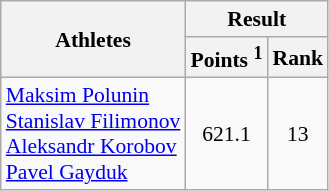<table class="wikitable" border="1" style="font-size:90%">
<tr>
<th rowspan=2>Athletes</th>
<th colspan=2>Result</th>
</tr>
<tr>
<th>Points <sup>1</sup></th>
<th>Rank</th>
</tr>
<tr>
<td><a href='#'>Maksim Polunin</a><br><a href='#'>Stanislav Filimonov</a><br><a href='#'>Aleksandr Korobov</a><br><a href='#'>Pavel Gayduk</a></td>
<td align=center>621.1</td>
<td align=center>13</td>
</tr>
</table>
